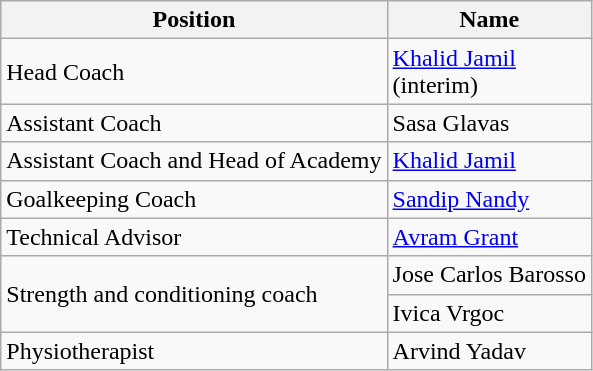<table class="wikitable">
<tr>
<th>Position</th>
<th>Name</th>
</tr>
<tr>
<td>Head Coach</td>
<td> <a href='#'>Khalid Jamil</a><br>(interim)</td>
</tr>
<tr>
<td>Assistant Coach</td>
<td> Sasa Glavas</td>
</tr>
<tr>
<td>Assistant Coach and Head of Academy</td>
<td> <a href='#'>Khalid Jamil</a></td>
</tr>
<tr>
<td>Goalkeeping Coach</td>
<td> <a href='#'>Sandip Nandy</a></td>
</tr>
<tr>
<td>Technical Advisor</td>
<td> <a href='#'>Avram Grant</a></td>
</tr>
<tr>
<td rowspan=2>Strength and conditioning coach</td>
<td> Jose Carlos Barosso</td>
</tr>
<tr>
<td> Ivica Vrgoc</td>
</tr>
<tr>
<td>Physiotherapist</td>
<td>  Arvind Yadav</td>
</tr>
</table>
